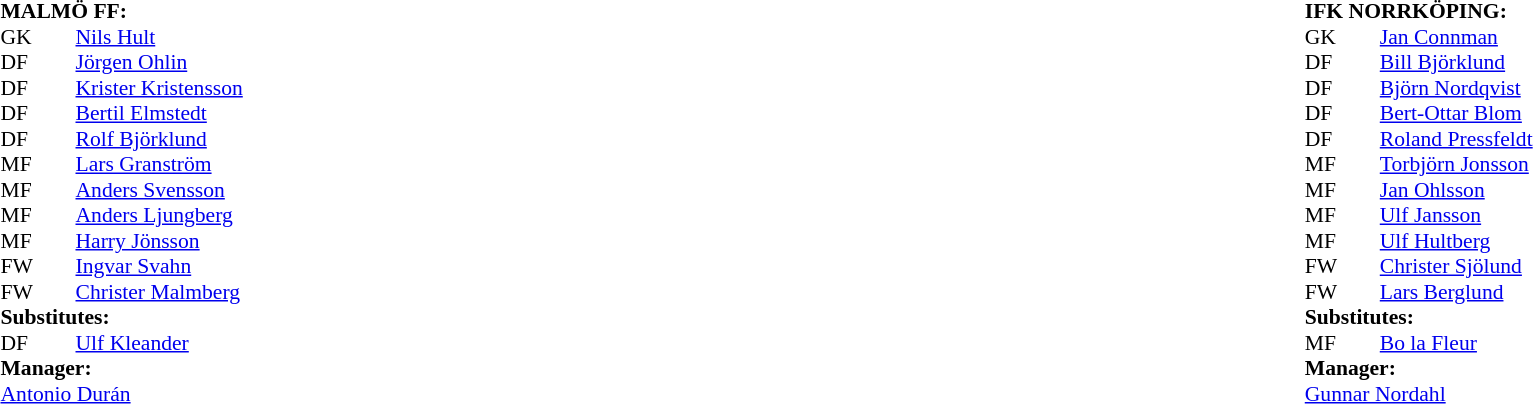<table width="100%">
<tr>
<td valign="top" width="50%"><br><table style="font-size: 90%" cellspacing="0" cellpadding="0">
<tr>
<td colspan="4"><strong>MALMÖ FF:</strong></td>
</tr>
<tr>
<th width="25"></th>
<th width="25"></th>
</tr>
<tr>
<td>GK</td>
<td></td>
<td> <a href='#'>Nils Hult</a></td>
</tr>
<tr>
<td>DF</td>
<td></td>
<td> <a href='#'>Jörgen Ohlin</a></td>
</tr>
<tr>
<td>DF</td>
<td></td>
<td> <a href='#'>Krister Kristensson</a></td>
</tr>
<tr>
<td>DF</td>
<td></td>
<td> <a href='#'>Bertil Elmstedt</a></td>
</tr>
<tr>
<td>DF</td>
<td></td>
<td> <a href='#'>Rolf Björklund</a></td>
</tr>
<tr>
<td>MF</td>
<td></td>
<td> <a href='#'>Lars Granström</a></td>
</tr>
<tr>
<td>MF</td>
<td></td>
<td> <a href='#'>Anders Svensson</a></td>
</tr>
<tr>
<td>MF</td>
<td></td>
<td> <a href='#'>Anders Ljungberg</a></td>
</tr>
<tr>
<td>MF</td>
<td></td>
<td> <a href='#'>Harry Jönsson</a></td>
<td></td>
<td></td>
</tr>
<tr>
<td>FW</td>
<td></td>
<td> <a href='#'>Ingvar Svahn</a></td>
</tr>
<tr>
<td>FW</td>
<td></td>
<td> <a href='#'>Christer Malmberg</a></td>
</tr>
<tr>
<td colspan=4><strong>Substitutes:</strong></td>
</tr>
<tr>
<td>DF</td>
<td></td>
<td> <a href='#'>Ulf Kleander</a></td>
<td></td>
<td></td>
</tr>
<tr>
<td colspan=4><strong>Manager:</strong></td>
</tr>
<tr>
<td colspan="4"> <a href='#'>Antonio Durán</a></td>
</tr>
<tr>
</tr>
</table>
</td>
<td valign="top"></td>
<td valign="top" width="50%"><br><table style="font-size: 90%" cellspacing="0" cellpadding="0" align="center">
<tr>
<td colspan="4"><strong>IFK NORRKÖPING:</strong></td>
</tr>
<tr>
<th width="25"></th>
<th width="25"></th>
</tr>
<tr>
<td>GK</td>
<td></td>
<td> <a href='#'>Jan Connman</a></td>
</tr>
<tr>
<td>DF</td>
<td></td>
<td> <a href='#'>Bill Björklund</a></td>
</tr>
<tr>
<td>DF</td>
<td></td>
<td> <a href='#'>Björn Nordqvist</a></td>
</tr>
<tr>
<td>DF</td>
<td></td>
<td> <a href='#'>Bert-Ottar Blom</a></td>
</tr>
<tr>
<td>DF</td>
<td></td>
<td> <a href='#'>Roland Pressfeldt</a></td>
</tr>
<tr>
<td>MF</td>
<td></td>
<td> <a href='#'>Torbjörn Jonsson</a></td>
</tr>
<tr>
<td>MF</td>
<td></td>
<td> <a href='#'>Jan Ohlsson</a></td>
</tr>
<tr>
<td>MF</td>
<td></td>
<td> <a href='#'>Ulf Jansson</a></td>
</tr>
<tr>
<td>MF</td>
<td></td>
<td> <a href='#'>Ulf Hultberg</a></td>
<td></td>
<td></td>
</tr>
<tr>
<td>FW</td>
<td></td>
<td> <a href='#'>Christer Sjölund</a></td>
</tr>
<tr>
<td>FW</td>
<td></td>
<td> <a href='#'>Lars Berglund</a></td>
</tr>
<tr>
<td colspan=4><strong>Substitutes:</strong></td>
</tr>
<tr>
<td>MF</td>
<td></td>
<td> <a href='#'>Bo la Fleur</a></td>
<td></td>
<td></td>
</tr>
<tr>
<td colspan=4><strong>Manager:</strong></td>
</tr>
<tr>
<td colspan="4"> <a href='#'>Gunnar Nordahl</a></td>
</tr>
</table>
</td>
</tr>
</table>
